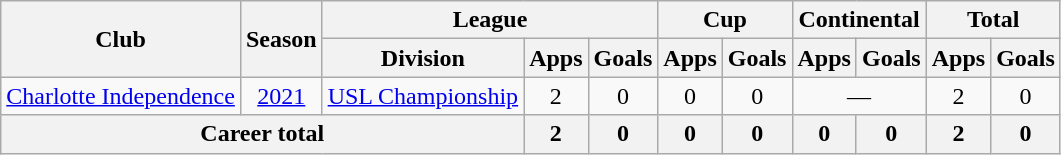<table class=wikitable style=text-align:center>
<tr>
<th rowspan=2>Club</th>
<th rowspan=2>Season</th>
<th colspan=3>League</th>
<th colspan=2>Cup</th>
<th colspan=2>Continental</th>
<th colspan=2>Total</th>
</tr>
<tr>
<th>Division</th>
<th>Apps</th>
<th>Goals</th>
<th>Apps</th>
<th>Goals</th>
<th>Apps</th>
<th>Goals</th>
<th>Apps</th>
<th>Goals</th>
</tr>
<tr>
<td rowspan=1><a href='#'>Charlotte Independence</a></td>
<td><a href='#'>2021</a></td>
<td><a href='#'>USL Championship</a></td>
<td>2</td>
<td>0</td>
<td>0</td>
<td>0</td>
<td colspan=2>—</td>
<td>2</td>
<td>0</td>
</tr>
<tr>
<th colspan=3>Career total</th>
<th>2</th>
<th>0</th>
<th>0</th>
<th>0</th>
<th>0</th>
<th>0</th>
<th>2</th>
<th>0</th>
</tr>
</table>
